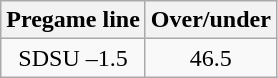<table class="wikitable">
<tr align="center">
<th style=>Pregame line</th>
<th style=>Over/under</th>
</tr>
<tr align="center">
<td>SDSU –1.5</td>
<td>46.5</td>
</tr>
</table>
